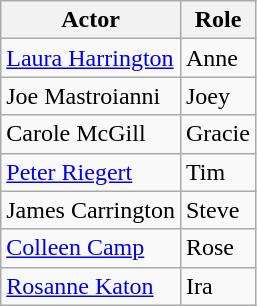<table class="wikitable">
<tr>
<th>Actor</th>
<th>Role</th>
</tr>
<tr>
<td><a href='#'>Laura Harrington</a></td>
<td>Anne</td>
</tr>
<tr>
<td>Joe Mastroianni</td>
<td>Joey</td>
</tr>
<tr>
<td>Carole McGill</td>
<td>Gracie</td>
</tr>
<tr>
<td><a href='#'>Peter Riegert</a></td>
<td>Tim</td>
</tr>
<tr>
<td>James Carrington</td>
<td>Steve</td>
</tr>
<tr>
<td><a href='#'>Colleen Camp</a></td>
<td>Rose</td>
</tr>
<tr>
<td><a href='#'>Rosanne Katon</a></td>
<td>Ira</td>
</tr>
</table>
